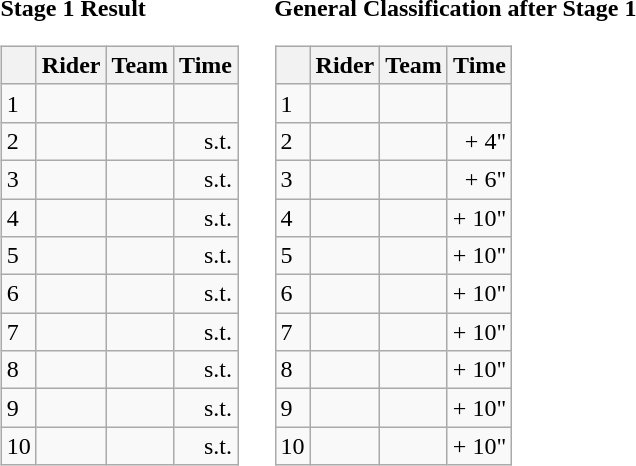<table>
<tr>
<td><strong>Stage 1 Result</strong><br><table class="wikitable">
<tr>
<th></th>
<th>Rider</th>
<th>Team</th>
<th>Time</th>
</tr>
<tr>
<td>1</td>
<td></td>
<td></td>
<td align="right"></td>
</tr>
<tr>
<td>2</td>
<td></td>
<td></td>
<td align="right">s.t.</td>
</tr>
<tr>
<td>3</td>
<td></td>
<td></td>
<td align="right">s.t.</td>
</tr>
<tr>
<td>4</td>
<td></td>
<td></td>
<td align="right">s.t.</td>
</tr>
<tr>
<td>5</td>
<td></td>
<td></td>
<td align="right">s.t.</td>
</tr>
<tr>
<td>6</td>
<td></td>
<td></td>
<td align="right">s.t.</td>
</tr>
<tr>
<td>7</td>
<td></td>
<td></td>
<td align="right">s.t.</td>
</tr>
<tr>
<td>8</td>
<td></td>
<td></td>
<td align="right">s.t.</td>
</tr>
<tr>
<td>9</td>
<td></td>
<td></td>
<td align="right">s.t.</td>
</tr>
<tr>
<td>10</td>
<td></td>
<td></td>
<td align="right">s.t.</td>
</tr>
</table>
</td>
<td></td>
<td><strong>General Classification after Stage 1</strong><br><table class="wikitable">
<tr>
<th></th>
<th>Rider</th>
<th>Team</th>
<th>Time</th>
</tr>
<tr>
<td>1</td>
<td> </td>
<td></td>
<td align="right"></td>
</tr>
<tr>
<td>2</td>
<td></td>
<td></td>
<td align="right">+ 4"</td>
</tr>
<tr>
<td>3</td>
<td></td>
<td></td>
<td align="right">+ 6"</td>
</tr>
<tr>
<td>4</td>
<td></td>
<td></td>
<td align="right">+ 10"</td>
</tr>
<tr>
<td>5</td>
<td></td>
<td></td>
<td align="right">+ 10"</td>
</tr>
<tr>
<td>6</td>
<td></td>
<td></td>
<td align="right">+ 10"</td>
</tr>
<tr>
<td>7</td>
<td></td>
<td></td>
<td align="right">+ 10"</td>
</tr>
<tr>
<td>8</td>
<td></td>
<td></td>
<td align="right">+ 10"</td>
</tr>
<tr>
<td>9</td>
<td></td>
<td></td>
<td align="right">+ 10"</td>
</tr>
<tr>
<td>10</td>
<td></td>
<td></td>
<td align="right">+ 10"</td>
</tr>
</table>
</td>
</tr>
</table>
